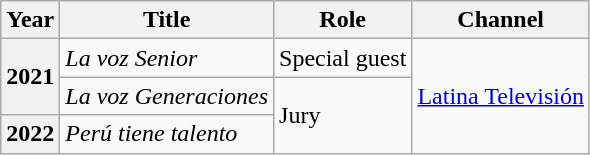<table class="wikitable sortable">
<tr>
<th>Year</th>
<th>Title</th>
<th>Role</th>
<th>Channel</th>
</tr>
<tr>
<th rowspan="2">2021</th>
<td><em>La voz Senior</em></td>
<td>Special guest</td>
<td rowspan="3"><a href='#'>Latina Televisión</a></td>
</tr>
<tr>
<td><em>La voz Generaciones</em></td>
<td rowspan="2">Jury</td>
</tr>
<tr>
<th>2022</th>
<td><em>Perú tiene talento</em></td>
</tr>
</table>
